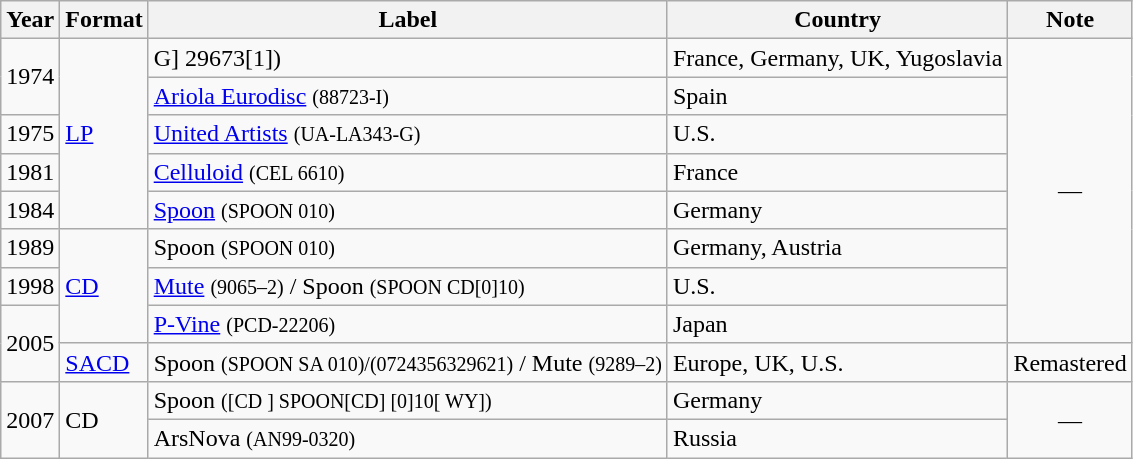<table class="wikitable">
<tr>
<th>Year</th>
<th>Format</th>
<th>Label</th>
<th>Country</th>
<th>Note</th>
</tr>
<tr>
<td rowspan="2">1974</td>
<td rowspan="5"><a href='#'>LP</a></td>
<td>G] 29673[1])</small></td>
<td>France, Germany, UK, Yugoslavia</td>
<td rowspan="8" style="text-align: center">—</td>
</tr>
<tr>
<td><a href='#'>Ariola Eurodisc</a> <small>(88723-I)</small></td>
<td>Spain</td>
</tr>
<tr>
<td>1975</td>
<td><a href='#'>United Artists</a> <small>(UA-LA343-G)</small></td>
<td>U.S.</td>
</tr>
<tr>
<td>1981</td>
<td><a href='#'>Celluloid</a> <small>(CEL 6610)</small></td>
<td>France</td>
</tr>
<tr>
<td>1984</td>
<td><a href='#'>Spoon</a> <small>(SPOON 010)</small></td>
<td>Germany</td>
</tr>
<tr>
<td>1989</td>
<td rowspan="3"><a href='#'>CD</a></td>
<td>Spoon <small>(SPOON 010)</small></td>
<td>Germany, Austria</td>
</tr>
<tr>
<td>1998</td>
<td><a href='#'>Mute</a> <small>(9065–2)</small> / Spoon <small>(SPOON CD[0]10)</small></td>
<td>U.S.</td>
</tr>
<tr>
<td rowspan="2">2005</td>
<td><a href='#'>P-Vine</a> <small>(PCD-22206)</small></td>
<td>Japan</td>
</tr>
<tr>
<td><a href='#'>SACD</a></td>
<td>Spoon <small>(SPOON SA 010)/(0724356329621)</small> / Mute <small>(9289–2)</small></td>
<td>Europe, UK, U.S.</td>
<td>Remastered</td>
</tr>
<tr>
<td rowspan="2">2007</td>
<td rowspan="2">CD</td>
<td>Spoon <small>([CD ] SPOON[CD] [0]10[ WY])</small></td>
<td>Germany</td>
<td rowspan="2" style="text-align: center">—</td>
</tr>
<tr>
<td>ArsNova <small>(AN99-0320)</small></td>
<td>Russia</td>
</tr>
</table>
